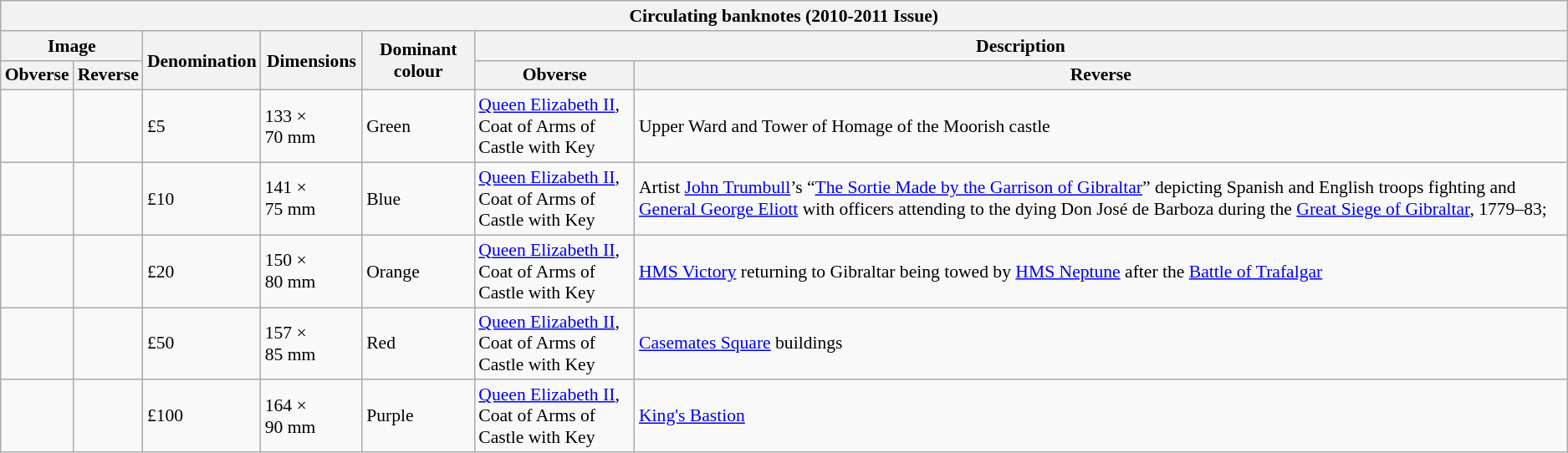<table class="wikitable" style="font-size: 90%">
<tr>
<th colspan=7>Circulating banknotes (2010-2011 Issue)</th>
</tr>
<tr>
<th colspan=2>Image</th>
<th rowspan="2">Denomination</th>
<th rowspan="2">Dimensions</th>
<th rowspan="2">Dominant colour</th>
<th colspan="2">Description</th>
</tr>
<tr>
<th>Obverse</th>
<th>Reverse</th>
<th>Obverse</th>
<th>Reverse</th>
</tr>
<tr>
<td></td>
<td></td>
<td>£5</td>
<td>133 × 70 mm</td>
<td>Green</td>
<td><a href='#'>Queen Elizabeth II</a>,<br> Coat of Arms of Castle with Key</td>
<td>Upper Ward and Tower of Homage of the Moorish castle</td>
</tr>
<tr>
<td></td>
<td></td>
<td>£10</td>
<td>141 × 75 mm</td>
<td>Blue</td>
<td><a href='#'>Queen Elizabeth II</a>,<br> Coat of Arms of Castle with Key</td>
<td>Artist <a href='#'>John Trumbull</a>’s “<a href='#'>The Sortie Made by the Garrison of Gibraltar</a>” depicting Spanish and English troops fighting and <a href='#'>General George Eliott</a> with officers attending to the dying Don José de Barboza during the <a href='#'>Great Siege of Gibraltar</a>, 1779–83;</td>
</tr>
<tr>
<td></td>
<td></td>
<td>£20</td>
<td>150 × 80 mm</td>
<td>Orange</td>
<td><a href='#'>Queen Elizabeth II</a>,<br> Coat of Arms of Castle with Key</td>
<td><a href='#'>HMS Victory</a> returning to Gibraltar being towed by <a href='#'>HMS Neptune</a> after the <a href='#'>Battle of Trafalgar</a></td>
</tr>
<tr>
<td></td>
<td></td>
<td>£50</td>
<td>157 × 85 mm</td>
<td>Red</td>
<td><a href='#'>Queen Elizabeth II</a>,<br>Coat of Arms of Castle with Key</td>
<td><a href='#'>Casemates Square</a> buildings</td>
</tr>
<tr>
<td></td>
<td></td>
<td>£100</td>
<td>164 × 90 mm</td>
<td>Purple</td>
<td><a href='#'>Queen Elizabeth II</a>,<br>Coat of Arms of Castle with Key</td>
<td><a href='#'>King's Bastion</a></td>
</tr>
</table>
